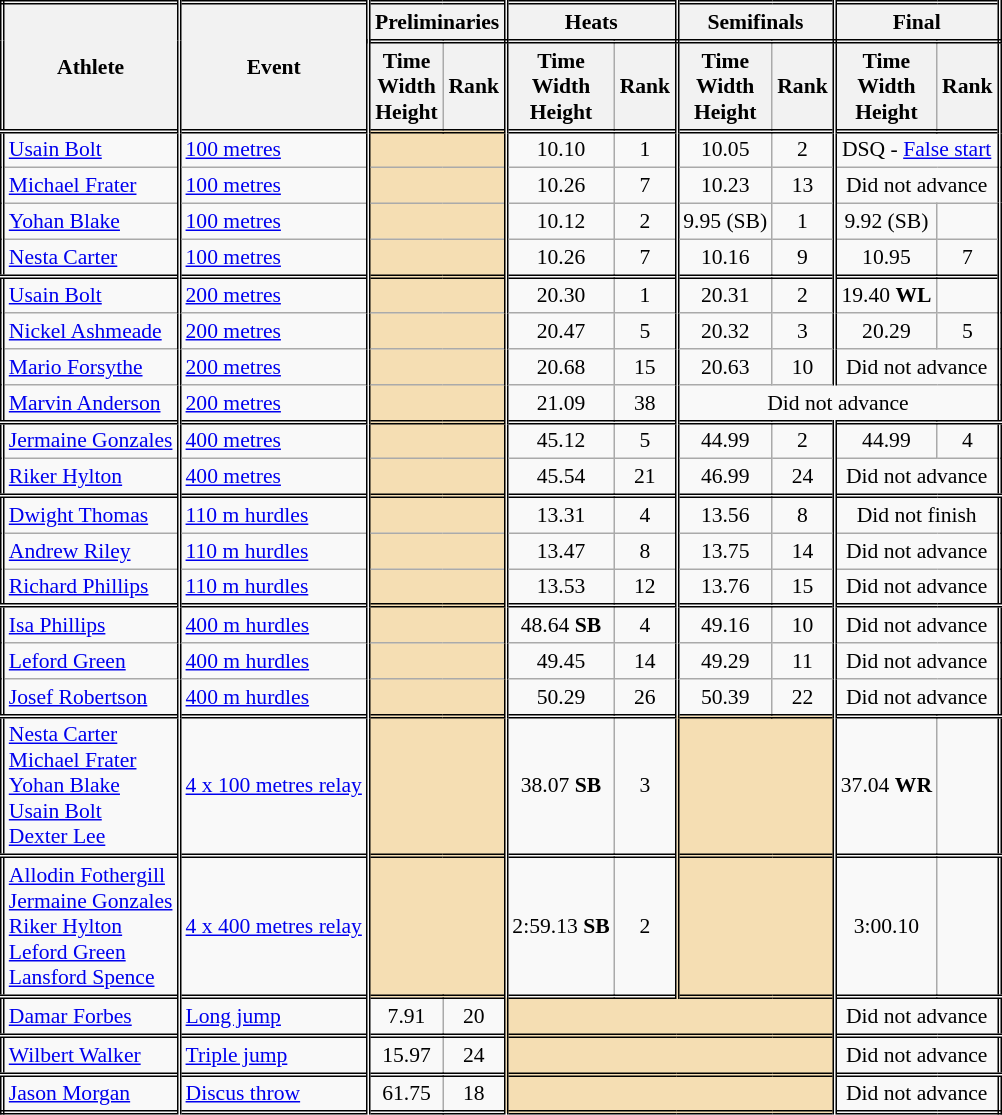<table class=wikitable style="font-size:90%; border: double;">
<tr>
<th rowspan="2" style="border-right:double">Athlete</th>
<th rowspan="2" style="border-right:double">Event</th>
<th colspan="2" style="border-right:double; border-bottom:double;">Preliminaries</th>
<th colspan="2" style="border-right:double; border-bottom:double;">Heats</th>
<th colspan="2" style="border-right:double; border-bottom:double;">Semifinals</th>
<th colspan="2" style="border-right:double; border-bottom:double;">Final</th>
</tr>
<tr>
<th>Time<br>Width<br>Height</th>
<th style="border-right:double">Rank</th>
<th>Time<br>Width<br>Height</th>
<th style="border-right:double">Rank</th>
<th>Time<br>Width<br>Height</th>
<th style="border-right:double">Rank</th>
<th>Time<br>Width<br>Height</th>
<th style="border-right:double">Rank</th>
</tr>
<tr style="border-top: double;">
<td style="border-right:double"><a href='#'>Usain Bolt</a></td>
<td style="border-right:double"><a href='#'>100 metres</a></td>
<td style="border-right:double" colspan= 2 bgcolor="wheat"></td>
<td align=center>10.10</td>
<td style="border-right:double" align=center>1</td>
<td align=center>10.05</td>
<td style="border-right:double" align=center>2</td>
<td colspan="2" align=center>DSQ - <a href='#'>False start</a></td>
</tr>
<tr>
<td style="border-right:double"><a href='#'>Michael Frater</a></td>
<td style="border-right:double"><a href='#'>100 metres</a></td>
<td style="border-right:double" colspan= 2 bgcolor="wheat"></td>
<td align=center>10.26</td>
<td style="border-right:double" align=center>7</td>
<td align=center>10.23</td>
<td style="border-right:double" align=center>13</td>
<td colspan="2" align=center>Did not advance</td>
</tr>
<tr>
<td style="border-right:double"><a href='#'>Yohan Blake</a></td>
<td style="border-right:double"><a href='#'>100 metres</a></td>
<td style="border-right:double" colspan= 2 bgcolor="wheat"></td>
<td align=center>10.12</td>
<td style="border-right:double" align=center>2</td>
<td align=center>9.95 (SB)</td>
<td style="border-right:double" align=center>1</td>
<td align=center>9.92 (SB)</td>
<td style="border-right:double" align=center></td>
</tr>
<tr>
<td style="border-right:double"><a href='#'>Nesta Carter</a></td>
<td style="border-right:double"><a href='#'>100 metres</a></td>
<td style="border-right:double" colspan= 2 bgcolor="wheat"></td>
<td align=center>10.26</td>
<td style="border-right:double" align=center>7</td>
<td align=center>10.16</td>
<td style="border-right:double" align=center>9</td>
<td align=center>10.95</td>
<td style="border-right:double" align=center>7</td>
</tr>
<tr style="border-top: double;">
<td style="border-right:double"><a href='#'>Usain Bolt</a></td>
<td style="border-right:double"><a href='#'>200 metres</a></td>
<td style="border-right:double" colspan= 2 bgcolor="wheat"></td>
<td align=center>20.30</td>
<td align=center style="border-right:double">1</td>
<td align=center>20.31</td>
<td align=center style="border-right:double">2</td>
<td align=center>19.40 <strong>WL</strong></td>
<td align=center></td>
</tr>
<tr>
<td style="border-right:double"><a href='#'>Nickel Ashmeade</a></td>
<td style="border-right:double"><a href='#'>200 metres</a></td>
<td style="border-right:double" colspan= 2 bgcolor="wheat"></td>
<td align=center>20.47</td>
<td align=center style="border-right:double">5</td>
<td align=center>20.32</td>
<td align=center style="border-right:double">3</td>
<td align=center>20.29</td>
<td align=center>5</td>
</tr>
<tr>
<td style="border-right:double"><a href='#'>Mario Forsythe</a></td>
<td style="border-right:double"><a href='#'>200 metres</a></td>
<td style="border-right:double" colspan= 2 bgcolor="wheat"></td>
<td align=center>20.68</td>
<td align=center style="border-right:double">15</td>
<td align=center>20.63</td>
<td align=center style="border-right:double">10</td>
<td colspan="2" align=center>Did not advance</td>
</tr>
<tr>
<td style="border-right:double"><a href='#'>Marvin Anderson</a></td>
<td style="border-right:double"><a href='#'>200 metres</a></td>
<td style="border-right:double" colspan= 2 bgcolor="wheat"></td>
<td align=center>21.09</td>
<td align=center style="border-right:double">38</td>
<td colspan="4" align=center>Did not advance</td>
</tr>
<tr style="border-top: double;">
<td style="border-right:double"><a href='#'>Jermaine Gonzales</a></td>
<td style="border-right:double"><a href='#'>400 metres</a></td>
<td style="border-right:double" colspan= 2 bgcolor="wheat"></td>
<td align=center>45.12</td>
<td style="border-right:double" align=center>5</td>
<td align=center>44.99</td>
<td style="border-right:double" align=center>2</td>
<td align=center>44.99</td>
<td align=center>4</td>
</tr>
<tr>
<td style="border-right:double"><a href='#'>Riker Hylton</a></td>
<td style="border-right:double"><a href='#'>400 metres</a></td>
<td style="border-right:double" colspan= 2 bgcolor="wheat"></td>
<td align=center>45.54</td>
<td style="border-right:double" align=center>21</td>
<td align=center>46.99</td>
<td style="border-right:double" align=center>24</td>
<td colspan=2 align=center>Did not advance</td>
</tr>
<tr style="border-top: double;">
<td style="border-right:double"><a href='#'>Dwight Thomas</a></td>
<td style="border-right:double"><a href='#'>110 m hurdles</a></td>
<td style="border-right:double" colspan= 2 bgcolor="wheat"></td>
<td align=center>13.31</td>
<td style="border-right:double" align=center>4</td>
<td align=center>13.56</td>
<td align=center style="border-right:double">8</td>
<td colspan=2 align=center>Did not finish</td>
</tr>
<tr>
<td style="border-right:double"><a href='#'>Andrew Riley</a></td>
<td style="border-right:double"><a href='#'>110 m hurdles</a></td>
<td style="border-right:double" colspan= 2 bgcolor="wheat"></td>
<td align=center>13.47</td>
<td style="border-right:double" align=center>8</td>
<td align=center>13.75</td>
<td align=center style="border-right:double">14</td>
<td colspan="2" align=center>Did not advance</td>
</tr>
<tr>
<td style="border-right:double"><a href='#'>Richard Phillips</a></td>
<td style="border-right:double"><a href='#'>110 m hurdles</a></td>
<td style="border-right:double" colspan= 2 bgcolor="wheat"></td>
<td align=center>13.53</td>
<td style="border-right:double" align=center>12</td>
<td align=center>13.76</td>
<td align=center style="border-right:double">15</td>
<td colspan="2" align=center>Did not advance</td>
</tr>
<tr style="border-top: double;">
<td style="border-right:double"><a href='#'>Isa Phillips</a></td>
<td style="border-right:double"><a href='#'>400 m hurdles</a></td>
<td style="border-right:double" colspan= 2 bgcolor="wheat"></td>
<td align=center>48.64 <strong>SB</strong></td>
<td align=center style="border-right:double">4</td>
<td align=center>49.16</td>
<td align=center style="border-right:double">10</td>
<td colspan="2" align=center>Did not advance</td>
</tr>
<tr>
<td style="border-right:double"><a href='#'>Leford Green</a></td>
<td style="border-right:double"><a href='#'>400 m hurdles</a></td>
<td style="border-right:double" colspan= 2 bgcolor="wheat"></td>
<td align=center>49.45</td>
<td align=center style="border-right:double">14</td>
<td align=center>49.29</td>
<td align=center style="border-right:double">11</td>
<td colspan="2" align=center>Did not advance</td>
</tr>
<tr>
<td style="border-right:double"><a href='#'>Josef Robertson</a></td>
<td style="border-right:double"><a href='#'>400 m hurdles</a></td>
<td style="border-right:double" colspan= 2 bgcolor="wheat"></td>
<td align=center>50.29</td>
<td align=center style="border-right:double">26</td>
<td align=center>50.39</td>
<td align=center style="border-right:double">22</td>
<td colspan="2" align=center>Did not advance</td>
</tr>
<tr style="border-top: double;">
<td style="border-right:double"><a href='#'>Nesta Carter</a><br><a href='#'>Michael Frater</a><br><a href='#'>Yohan Blake</a><br><a href='#'>Usain Bolt</a><br><a href='#'>Dexter Lee</a><br></td>
<td style="border-right:double"><a href='#'>4 x 100 metres relay</a></td>
<td style="border-right:double" colspan= 2 bgcolor="wheat"></td>
<td align=center>38.07 <strong>SB</strong></td>
<td align=center style="border-right:double">3</td>
<td style="border-right:double" colspan= 2 bgcolor="wheat"></td>
<td align=center>37.04 <strong>WR</strong></td>
<td align=center></td>
</tr>
<tr style="border-top: double;">
<td style="border-right:double"><a href='#'>Allodin Fothergill</a><br><a href='#'>Jermaine Gonzales</a><br><a href='#'>Riker Hylton</a><br><a href='#'>Leford Green</a><br><a href='#'>Lansford Spence</a><br></td>
<td style="border-right:double"><a href='#'>4 x 400 metres relay</a></td>
<td style="border-right:double" colspan= 2 bgcolor="wheat"></td>
<td align=center>2:59.13 <strong>SB</strong></td>
<td align=center style="border-right:double">2</td>
<td style="border-right:double" colspan= 2 bgcolor="wheat"></td>
<td align=center>3:00.10</td>
<td align=center></td>
</tr>
<tr style="border-top: double;">
<td style="border-right:double"><a href='#'>Damar Forbes</a></td>
<td style="border-right:double"><a href='#'>Long jump</a></td>
<td align=center>7.91</td>
<td align=center style="border-right:double">20</td>
<td style="border-right:double" colspan= 4 bgcolor="wheat"></td>
<td colspan="2" align=center>Did not advance</td>
</tr>
<tr style="border-top: double;">
<td style="border-right:double"><a href='#'>Wilbert Walker</a></td>
<td style="border-right:double"><a href='#'>Triple jump</a></td>
<td align=center>15.97</td>
<td align=center style="border-right:double">24</td>
<td style="border-right:double" colspan= 4  bgcolor="wheat"></td>
<td colspan="2" align=center>Did not advance</td>
</tr>
<tr style="border-top: double;">
<td style="border-right:double"><a href='#'>Jason Morgan</a></td>
<td style="border-right:double"><a href='#'>Discus throw</a></td>
<td align=center>61.75</td>
<td align=center style="border-right:double">18</td>
<td style="border-right:double" colspan= 4 bgcolor="wheat"></td>
<td colspan="2" align=center>Did not advance</td>
</tr>
</table>
